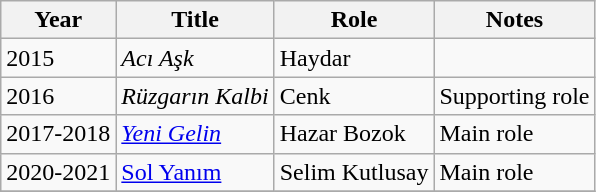<table class="wikitable">
<tr>
<th>Year</th>
<th>Title</th>
<th>Role</th>
<th>Notes</th>
</tr>
<tr>
<td>2015</td>
<td><em>Acı Aşk</em></td>
<td>Haydar</td>
<td></td>
</tr>
<tr>
<td>2016</td>
<td><em>Rüzgarın Kalbi</em></td>
<td>Cenk</td>
<td>Supporting role</td>
</tr>
<tr>
<td>2017-2018</td>
<td><em><a href='#'>Yeni Gelin</a></em></td>
<td>Hazar Bozok</td>
<td>Main role</td>
</tr>
<tr>
<td>2020-2021</td>
<td><a href='#'>Sol Yanım</a></td>
<td>Selim Kutlusay</td>
<td>Main role</td>
</tr>
<tr>
</tr>
</table>
